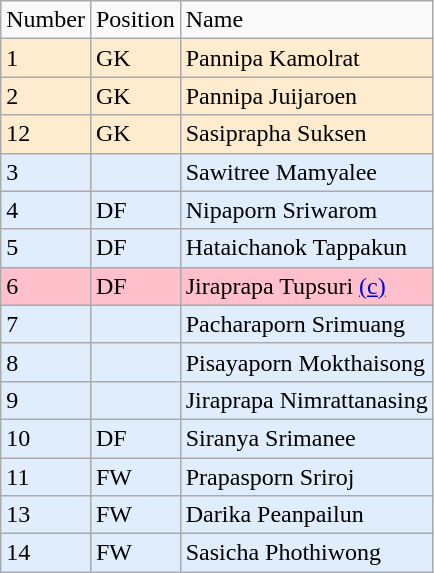<table class="wikitable">
<tr>
<td>Number</td>
<td>Position</td>
<td>Name</td>
</tr>
<tr bgcolor="#FFECCE">
<td>1</td>
<td>GK</td>
<td>Pannipa Kamolrat</td>
</tr>
<tr bgcolor="#FFECCE">
<td>2</td>
<td>GK</td>
<td>Pannipa Juijaroen</td>
</tr>
<tr bgcolor="#FFECCE">
<td>12</td>
<td>GK</td>
<td>Sasiprapha Suksen</td>
</tr>
<tr bgcolor="#DFEDFD">
<td>3</td>
<td></td>
<td>Sawitree Mamyalee</td>
</tr>
<tr bgcolor="#DFEDFD">
<td>4</td>
<td>DF</td>
<td>Nipaporn Sriwarom</td>
</tr>
<tr bgcolor="#DFEDFD">
<td>5</td>
<td>DF</td>
<td>Hataichanok Tappakun</td>
</tr>
<tr bgcolor="pink">
<td>6</td>
<td>DF</td>
<td>Jiraprapa Tupsuri <a href='#'>(c)</a></td>
</tr>
<tr bgcolor="#DFEDFD">
<td>7</td>
<td></td>
<td>Pacharaporn Srimuang</td>
</tr>
<tr bgcolor="#DFEDFD">
<td>8</td>
<td></td>
<td>Pisayaporn Mokthaisong</td>
</tr>
<tr bgcolor="#DFEDFD">
<td>9</td>
<td></td>
<td>Jiraprapa Nimrattanasing</td>
</tr>
<tr bgcolor="#DFEDFD">
<td>10</td>
<td>DF</td>
<td>Siranya Srimanee</td>
</tr>
<tr bgcolor="#DFEDFD">
<td>11</td>
<td>FW</td>
<td>Prapasporn Sriroj</td>
</tr>
<tr bgcolor="#DFEDFD">
<td>13</td>
<td>FW</td>
<td>Darika Peanpailun</td>
</tr>
<tr bgcolor="#DFEDFD">
<td>14</td>
<td>FW</td>
<td>Sasicha Phothiwong</td>
</tr>
</table>
